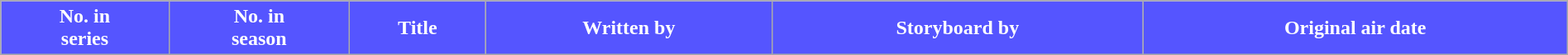<table class="wikitable plainrowheaders" style="width:100%; margin: auto">
<tr>
<th style="background:#55f; color:#fff;">No. in<br>series</th>
<th style="background:#55f; color:#fff;">No. in<br>season</th>
<th ! style="background:#55f; color:#fff;">Title</th>
<th ! style="background:#55f; color:#fff;">Written by</th>
<th ! style="background:#55f; color:#fff;">Storyboard by</th>
<th ! style="background:#55f; color:#fff;">Original air date<br>









 








































</th>
</tr>
</table>
